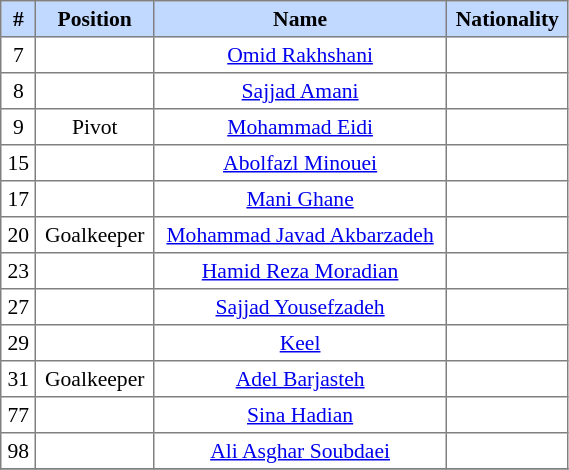<table border=1 style="border-collapse:collapse; font-size:90%;" cellpadding=3 cellspacing=0 width=30%>
<tr bgcolor=#C1D8FF>
<th width=2%>#</th>
<th width=5%>Position</th>
<th width=10%>Name</th>
<th width=5%>Nationality</th>
</tr>
<tr align=center>
<td>7</td>
<td></td>
<td><a href='#'>Omid Rakhshani</a></td>
<td></td>
</tr>
<tr align=center>
<td>8</td>
<td></td>
<td><a href='#'>Sajjad Amani</a></td>
<td></td>
</tr>
<tr align=center>
<td>9</td>
<td>Pivot</td>
<td><a href='#'>Mohammad Eidi</a></td>
<td></td>
</tr>
<tr align=center>
<td>15</td>
<td></td>
<td><a href='#'>Abolfazl Minouei</a></td>
<td></td>
</tr>
<tr align=center>
<td>17</td>
<td></td>
<td><a href='#'>Mani Ghane</a></td>
<td></td>
</tr>
<tr align=center>
<td>20</td>
<td>Goalkeeper</td>
<td><a href='#'>Mohammad Javad Akbarzadeh</a></td>
<td></td>
</tr>
<tr align=center>
<td>23</td>
<td></td>
<td><a href='#'>Hamid Reza Moradian</a></td>
<td></td>
</tr>
<tr align=center>
<td>27</td>
<td></td>
<td><a href='#'>Sajjad Yousefzadeh</a></td>
<td></td>
</tr>
<tr align=center>
<td>29</td>
<td></td>
<td><a href='#'>Keel</a></td>
<td></td>
</tr>
<tr align=center>
<td>31</td>
<td>Goalkeeper</td>
<td><a href='#'>Adel Barjasteh</a></td>
<td></td>
</tr>
<tr align=center>
<td>77</td>
<td></td>
<td><a href='#'>Sina Hadian</a></td>
<td></td>
</tr>
<tr align=center>
<td>98</td>
<td></td>
<td><a href='#'>Ali Asghar Soubdaei</a></td>
<td></td>
</tr>
<tr align=center>
</tr>
</table>
